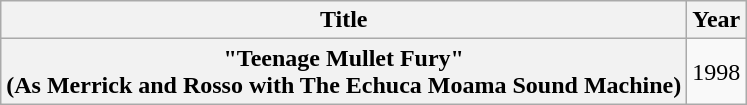<table class="wikitable plainrowheaders" style="text-align:center;">
<tr>
<th>Title</th>
<th>Year</th>
</tr>
<tr>
<th scope="row">"Teenage Mullet Fury" <br> (As Merrick and Rosso with The Echuca Moama Sound Machine)</th>
<td>1998</td>
</tr>
</table>
